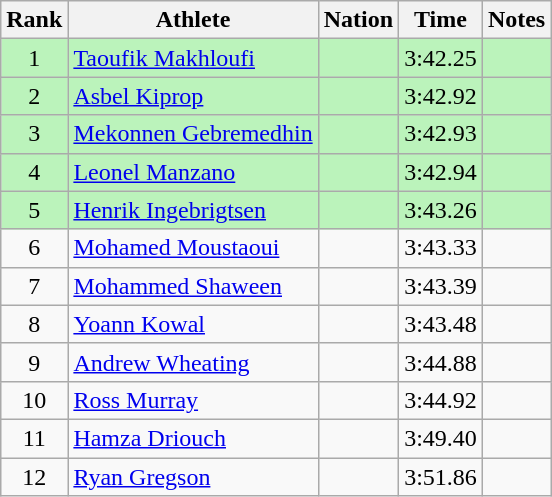<table class="wikitable sortable" style="text-align:center">
<tr>
<th>Rank</th>
<th>Athlete</th>
<th>Nation</th>
<th>Time</th>
<th>Notes</th>
</tr>
<tr bgcolor=bbf3bb>
<td>1</td>
<td align="left"><a href='#'>Taoufik Makhloufi</a></td>
<td align=left></td>
<td>3:42.25</td>
<td></td>
</tr>
<tr bgcolor=bbf3bb>
<td>2</td>
<td align="left"><a href='#'>Asbel Kiprop</a></td>
<td align=left></td>
<td>3:42.92</td>
<td></td>
</tr>
<tr bgcolor=bbf3bb>
<td>3</td>
<td align="left"><a href='#'>Mekonnen Gebremedhin</a></td>
<td align=left></td>
<td>3:42.93</td>
<td></td>
</tr>
<tr bgcolor=bbf3bb>
<td>4</td>
<td align="left"><a href='#'>Leonel Manzano</a></td>
<td align=left></td>
<td>3:42.94</td>
<td></td>
</tr>
<tr bgcolor=bbf3bb>
<td>5</td>
<td align="left"><a href='#'>Henrik Ingebrigtsen</a></td>
<td align=left></td>
<td>3:43.26</td>
<td></td>
</tr>
<tr>
<td>6</td>
<td align="left"><a href='#'>Mohamed Moustaoui</a></td>
<td align=left></td>
<td>3:43.33</td>
<td></td>
</tr>
<tr>
<td>7</td>
<td align="left"><a href='#'>Mohammed Shaween</a></td>
<td align=left></td>
<td>3:43.39</td>
<td></td>
</tr>
<tr>
<td>8</td>
<td align="left"><a href='#'>Yoann Kowal</a></td>
<td align=left></td>
<td>3:43.48</td>
<td></td>
</tr>
<tr>
<td>9</td>
<td align="left"><a href='#'>Andrew Wheating</a></td>
<td align=left></td>
<td>3:44.88</td>
<td></td>
</tr>
<tr>
<td>10</td>
<td align="left"><a href='#'>Ross Murray</a></td>
<td align=left></td>
<td>3:44.92</td>
<td></td>
</tr>
<tr>
<td>11</td>
<td align="left"><a href='#'>Hamza Driouch</a></td>
<td align=left></td>
<td>3:49.40</td>
<td></td>
</tr>
<tr>
<td>12</td>
<td align="left"><a href='#'>Ryan Gregson</a></td>
<td align=left></td>
<td>3:51.86</td>
<td></td>
</tr>
</table>
